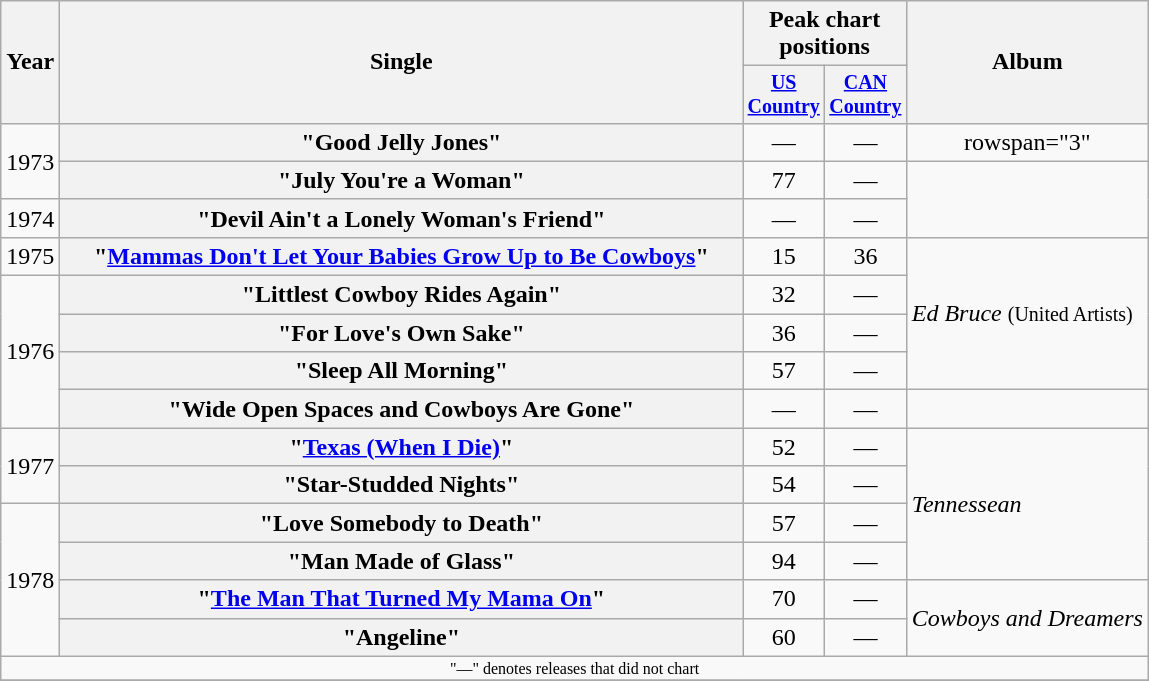<table class="wikitable plainrowheaders" style="text-align:center;">
<tr>
<th rowspan="2">Year</th>
<th rowspan="2" style="width:28em;">Single</th>
<th colspan="2">Peak chart<br>positions</th>
<th rowspan="2">Album</th>
</tr>
<tr style="font-size:smaller;">
<th width="45"><a href='#'>US Country</a></th>
<th width="45"><a href='#'>CAN Country</a></th>
</tr>
<tr>
<td rowspan="2">1973</td>
<th scope="row">"Good Jelly Jones"</th>
<td>—</td>
<td>—</td>
<td>rowspan="3" </td>
</tr>
<tr>
<th scope="row">"July You're a Woman"</th>
<td>77</td>
<td>—</td>
</tr>
<tr>
<td>1974</td>
<th scope="row">"Devil Ain't a Lonely Woman's Friend"</th>
<td>—</td>
<td>—</td>
</tr>
<tr>
<td>1975</td>
<th scope="row">"<a href='#'>Mammas Don't Let Your Babies Grow Up to Be Cowboys</a>"</th>
<td>15</td>
<td>36</td>
<td align="left" rowspan="4"><em>Ed Bruce</em> <small>(United Artists)</small></td>
</tr>
<tr>
<td rowspan="4">1976</td>
<th scope="row">"Littlest Cowboy Rides Again"</th>
<td>32</td>
<td>—</td>
</tr>
<tr>
<th scope="row">"For Love's Own Sake"</th>
<td>36</td>
<td>—</td>
</tr>
<tr>
<th scope="row">"Sleep All Morning"</th>
<td>57</td>
<td>—</td>
</tr>
<tr>
<th scope="row">"Wide Open Spaces and Cowboys Are Gone"</th>
<td>—</td>
<td>—</td>
<td></td>
</tr>
<tr>
<td rowspan="2">1977</td>
<th scope="row">"<a href='#'>Texas (When I Die)</a>"</th>
<td>52</td>
<td>—</td>
<td align="left" rowspan="4"><em>Tennessean</em></td>
</tr>
<tr>
<th scope="row">"Star-Studded Nights"</th>
<td>54</td>
<td>—</td>
</tr>
<tr>
<td rowspan="4">1978</td>
<th scope="row">"Love Somebody to Death"</th>
<td>57</td>
<td>—</td>
</tr>
<tr>
<th scope="row">"Man Made of Glass"</th>
<td>94</td>
<td>—</td>
</tr>
<tr>
<th scope="row">"<a href='#'>The Man That Turned My Mama On</a>"</th>
<td>70</td>
<td>—</td>
<td align="left" rowspan="2"><em>Cowboys and Dreamers</em></td>
</tr>
<tr>
<th scope="row">"Angeline"</th>
<td>60</td>
<td>—</td>
</tr>
<tr>
<td colspan="5" style="font-size: 8pt">"—" denotes releases that did not chart</td>
</tr>
<tr>
</tr>
</table>
